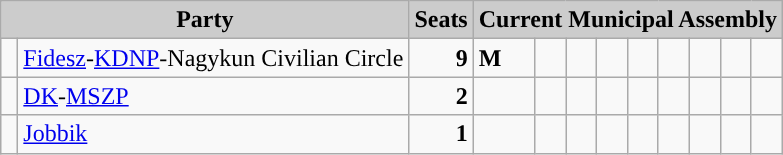<table class="wikitable">
<tr>
<th style="background:#ccc" colspan="2">Party</th>
<th style="background:#ccc">Seats</th>
<th style="background:#ccc" colspan="9">Current Municipal Assembly</th>
</tr>
<tr>
<td style="background-color: "> </td>
<td><a href='#'>Fidesz</a>-<a href='#'>KDNP</a>-Nagykun Civilian Circle</td>
<td style="text-align: right"><strong>9</strong></td>
<td style="background-color: "><span><strong>M</strong></span></td>
<td style="background-color: "> </td>
<td style="background-color: "> </td>
<td style="background-color: "> </td>
<td style="background-color: "> </td>
<td style="background-color: "> </td>
<td style="background-color: "> </td>
<td style="background-color: "> </td>
<td style="background-color: "> </td>
</tr>
<tr>
<td style="background-color: "> </td>
<td><a href='#'>DK</a>-<a href='#'>MSZP</a></td>
<td style="text-align: right"><strong>2</strong></td>
<td style="background-color: "> </td>
<td style="background-color: "> </td>
<td> </td>
<td> </td>
<td> </td>
<td> </td>
<td> </td>
<td> </td>
<td> </td>
</tr>
<tr>
<td style="background-color: "> </td>
<td><a href='#'>Jobbik</a></td>
<td style="text-align: right"><strong>1</strong></td>
<td style="background-color: "> </td>
<td> </td>
<td> </td>
<td> </td>
<td> </td>
<td> </td>
<td> </td>
<td> </td>
<td> </td>
</tr>
</table>
